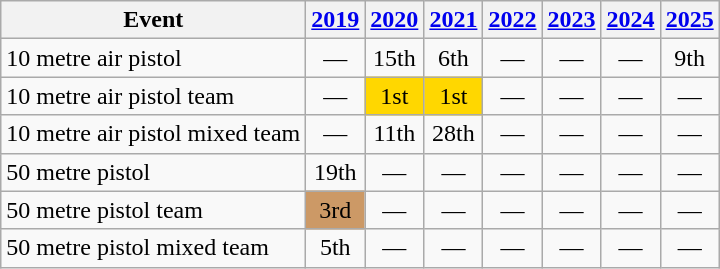<table class="wikitable" style="text-align: center">
<tr>
<th>Event</th>
<th><a href='#'>2019</a></th>
<th><a href='#'>2020</a></th>
<th><a href='#'>2021</a></th>
<th><a href='#'>2022</a></th>
<th><a href='#'>2023</a></th>
<th><a href='#'>2024</a></th>
<th><a href='#'>2025</a></th>
</tr>
<tr>
<td align="left">10 metre air pistol</td>
<td>—</td>
<td>15th</td>
<td>6th</td>
<td>—</td>
<td>—</td>
<td>—</td>
<td>9th</td>
</tr>
<tr>
<td align="left">10 metre air pistol team</td>
<td>—</td>
<td bgcolor="gold">1st</td>
<td bgcolor="gold">1st</td>
<td>—</td>
<td>—</td>
<td>—</td>
<td>—</td>
</tr>
<tr>
<td align="left">10 metre air pistol mixed team</td>
<td>—</td>
<td>11th</td>
<td>28th</td>
<td>—</td>
<td>—</td>
<td>—</td>
<td>—</td>
</tr>
<tr>
<td align="left">50 metre pistol</td>
<td>19th</td>
<td>—</td>
<td>—</td>
<td>—</td>
<td>—</td>
<td>—</td>
<td>—</td>
</tr>
<tr>
<td align="left">50 metre pistol team</td>
<td bgcolor="#cc9966">3rd</td>
<td>—</td>
<td>—</td>
<td>—</td>
<td>—</td>
<td>—</td>
<td>—</td>
</tr>
<tr>
<td align="left">50 metre pistol mixed team</td>
<td>5th</td>
<td>—</td>
<td>—</td>
<td>—</td>
<td>—</td>
<td>—</td>
<td>—</td>
</tr>
</table>
